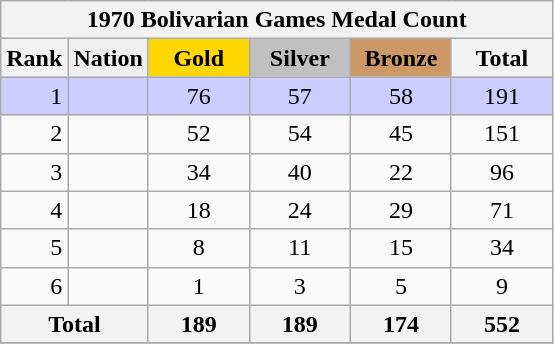<table class="wikitable" border="2" style="text-align:center">
<tr>
<th colspan=6>1970 Bolivarian Games Medal Count</th>
</tr>
<tr bgcolor="#efefef">
<th>Rank</th>
<td align=left><strong>Nation</strong></td>
<td bgcolor="gold" align=center width=60><strong>Gold</strong></td>
<td bgcolor="silver" align=center width=60><strong>Silver</strong></td>
<td bgcolor="CC9966" align=center width=60><strong>Bronze</strong></td>
<th width=60>Total</th>
</tr>
<tr style="background:#ccccff">
<td align=right>1</td>
<td align=left></td>
<td>76</td>
<td>57</td>
<td>58</td>
<td>191</td>
</tr>
<tr>
<td align=right>2</td>
<td align=left></td>
<td>52</td>
<td>54</td>
<td>45</td>
<td>151</td>
</tr>
<tr>
<td align=right>3</td>
<td align=left></td>
<td>34</td>
<td>40</td>
<td>22</td>
<td>96</td>
</tr>
<tr>
<td align=right>4</td>
<td align=left></td>
<td>18</td>
<td>24</td>
<td>29</td>
<td>71</td>
</tr>
<tr>
<td align=right>5</td>
<td align=left></td>
<td>8</td>
<td>11</td>
<td>15</td>
<td>34</td>
</tr>
<tr>
<td align=right>6</td>
<td align=left></td>
<td>1</td>
<td>3</td>
<td>5</td>
<td>9</td>
</tr>
<tr>
<th colspan="2">Total</th>
<th>189</th>
<th>189</th>
<th>174</th>
<th>552</th>
</tr>
<tr>
</tr>
</table>
